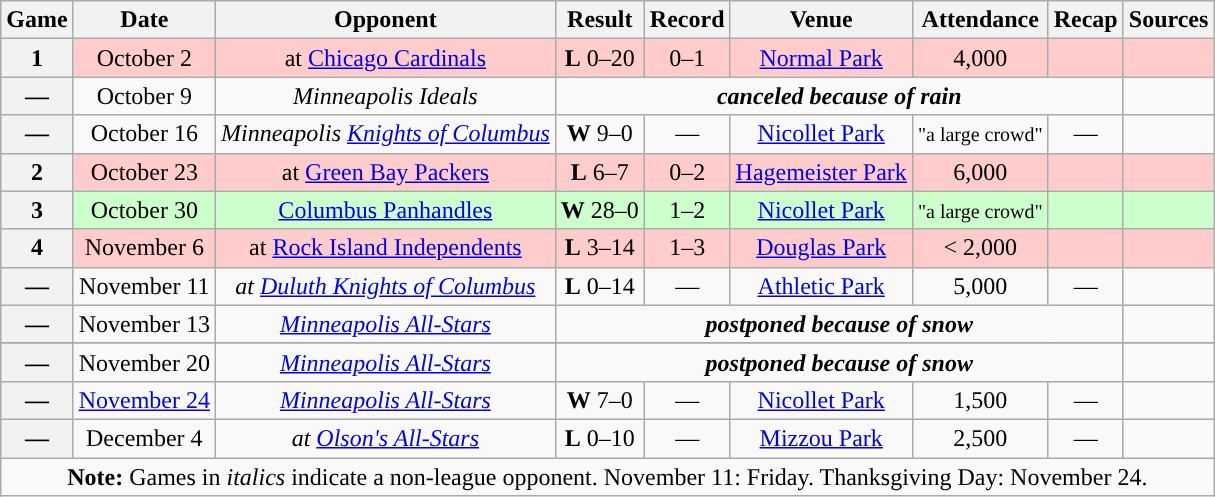<table class="wikitable" style="text-align:center">
<tr>
<th>Game</th>
<th>Date</th>
<th>Opponent</th>
<th>Result</th>
<th>Record</th>
<th>Venue</th>
<th>Attendance</th>
<th>Recap</th>
<th>Sources</th>
</tr>
<tr style="background:#fcc">
<th>1</th>
<td>October 2</td>
<td>at <a href='#'>Chicago Cardinals</a></td>
<td><strong>L</strong> 0–20</td>
<td>0–1</td>
<td><a href='#'>Normal Park</a></td>
<td>4,000</td>
<td></td>
<td></td>
</tr>
<tr>
<th>—</th>
<td>October 9</td>
<td><em>Minneapolis Ideals</em></td>
<td colspan="5"><strong><em>canceled because of rain</em></strong></td>
<td></td>
</tr>
<tr>
<th>—</th>
<td>October 16</td>
<td><em>Minneapolis <a href='#'>Knights of Columbus</a></em></td>
<td><strong>W</strong> 9–0</td>
<td>—</td>
<td><a href='#'>Nicollet Park</a></td>
<td><small>"a large crowd"</small></td>
<td>—</td>
<td></td>
</tr>
<tr style="background:#fcc">
<th>2</th>
<td>October 23</td>
<td>at <a href='#'>Green Bay Packers</a></td>
<td><strong>L</strong> 6–7</td>
<td>0–2</td>
<td><a href='#'>Hagemeister Park</a></td>
<td>6,000</td>
<td></td>
<td></td>
</tr>
<tr style="background:#cfc">
<th>3</th>
<td>October 30</td>
<td><a href='#'>Columbus Panhandles</a></td>
<td><strong>W</strong> 28–0</td>
<td>1–2</td>
<td><a href='#'>Nicollet Park</a></td>
<td><small>"a large crowd"</small></td>
<td></td>
<td></td>
</tr>
<tr style="background:#fcc">
<th>4</th>
<td>November 6</td>
<td>at <a href='#'>Rock Island Independents</a></td>
<td><strong>L</strong> 3–14</td>
<td>1–3</td>
<td><a href='#'>Douglas Park</a></td>
<td>< 2,000</td>
<td></td>
<td></td>
</tr>
<tr>
<th>—</th>
<td>November 11</td>
<td><em>at <a href='#'>Duluth Knights of Columbus</a></em></td>
<td><strong>L</strong> 0–14</td>
<td>—</td>
<td><a href='#'>Athletic Park</a></td>
<td>5,000</td>
<td>—</td>
<td></td>
</tr>
<tr>
<th>—</th>
<td>November 13</td>
<td><em><a href='#'>Minneapolis All-Stars</a></em></td>
<td colspan="5"><strong><em>postponed because of snow</em></strong></td>
<td></td>
</tr>
<tr>
</tr>
<tr>
<th>—</th>
<td>November 20</td>
<td><em><a href='#'>Minneapolis All-Stars</a></em></td>
<td colspan="5"><strong><em>postponed because of snow</em></strong></td>
<td></td>
</tr>
<tr>
<th>—</th>
<td><a href='#'>November 24</a></td>
<td><em><a href='#'>Minneapolis All-Stars</a></em></td>
<td><strong>W</strong> 7–0</td>
<td>—</td>
<td><a href='#'>Nicollet Park</a></td>
<td>1,500</td>
<td>—</td>
<td></td>
</tr>
<tr>
<th>—</th>
<td>December 4</td>
<td><em>at <a href='#'>Olson's All-Stars</a></em></td>
<td><strong>L</strong> 0–10</td>
<td>—</td>
<td><a href='#'>Mizzou Park</a></td>
<td>2,500 </td>
<td>—</td>
<td></td>
</tr>
<tr>
<td colspan="10"><strong>Note:</strong> Games in <em>italics</em> indicate a non-league opponent. November 11: Friday. Thanksgiving Day: November 24.</td>
</tr>
</table>
